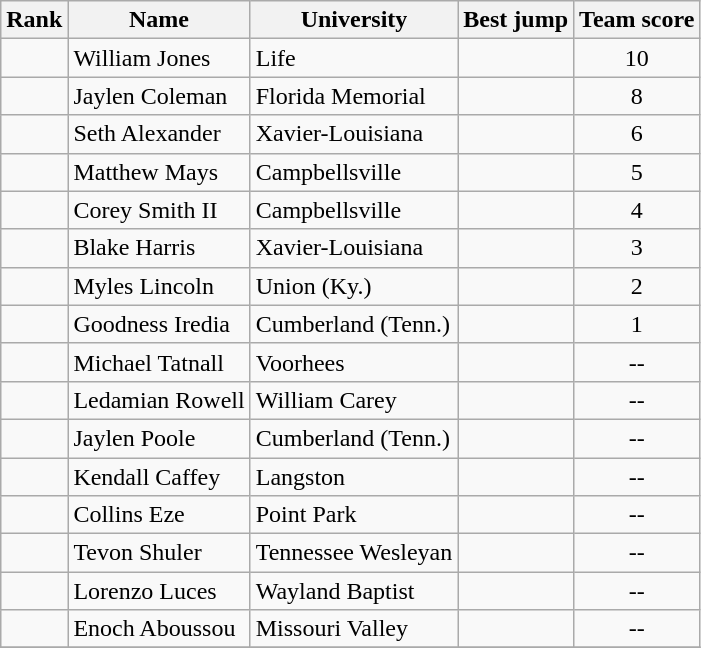<table class="wikitable sortable" style="text-align:center">
<tr>
<th>Rank</th>
<th>Name</th>
<th>University</th>
<th>Best jump</th>
<th>Team score</th>
</tr>
<tr>
<td></td>
<td align=left>William Jones</td>
<td align="left">Life</td>
<td><strong></strong></td>
<td>10</td>
</tr>
<tr>
<td></td>
<td align=left>Jaylen Coleman</td>
<td align="left">Florida Memorial</td>
<td><strong></strong></td>
<td>8</td>
</tr>
<tr>
<td></td>
<td align=left>Seth Alexander</td>
<td align="left">Xavier-Louisiana</td>
<td><strong></strong></td>
<td>6</td>
</tr>
<tr>
<td></td>
<td align=left>Matthew Mays</td>
<td align="left">Campbellsville</td>
<td><strong></strong></td>
<td>5</td>
</tr>
<tr>
<td></td>
<td align=left>Corey Smith II</td>
<td align="left">Campbellsville</td>
<td><strong></strong></td>
<td>4</td>
</tr>
<tr>
<td></td>
<td align=left>Blake Harris</td>
<td align="left">Xavier-Louisiana</td>
<td><strong></strong></td>
<td>3</td>
</tr>
<tr>
<td></td>
<td align=left>Myles Lincoln</td>
<td align="left">Union (Ky.)</td>
<td><strong></strong></td>
<td>2</td>
</tr>
<tr>
<td></td>
<td align=left>Goodness Iredia</td>
<td align="left">Cumberland (Tenn.)</td>
<td><strong></strong></td>
<td>1</td>
</tr>
<tr>
<td></td>
<td align=left>Michael Tatnall</td>
<td align="left">Voorhees</td>
<td><strong></strong></td>
<td>--</td>
</tr>
<tr>
<td></td>
<td align=left>Ledamian Rowell</td>
<td align="left">William Carey</td>
<td><strong></strong></td>
<td>--</td>
</tr>
<tr>
<td></td>
<td align=left>Jaylen Poole</td>
<td align="left">Cumberland (Tenn.)</td>
<td><strong></strong></td>
<td>--</td>
</tr>
<tr>
<td></td>
<td align=left>Kendall Caffey</td>
<td align="left">Langston</td>
<td><strong></strong></td>
<td>--</td>
</tr>
<tr>
<td></td>
<td align=left>Collins Eze</td>
<td align="left">Point Park</td>
<td><strong></strong></td>
<td>--</td>
</tr>
<tr>
<td></td>
<td align=left>Tevon Shuler</td>
<td align="left">Tennessee Wesleyan</td>
<td><strong></strong></td>
<td>--</td>
</tr>
<tr>
<td></td>
<td align=left>Lorenzo Luces</td>
<td align="left">Wayland Baptist</td>
<td><strong></strong></td>
<td>--</td>
</tr>
<tr>
<td></td>
<td align=left>Enoch Aboussou</td>
<td align="left">Missouri Valley</td>
<td><strong></strong></td>
<td>--</td>
</tr>
<tr>
</tr>
</table>
